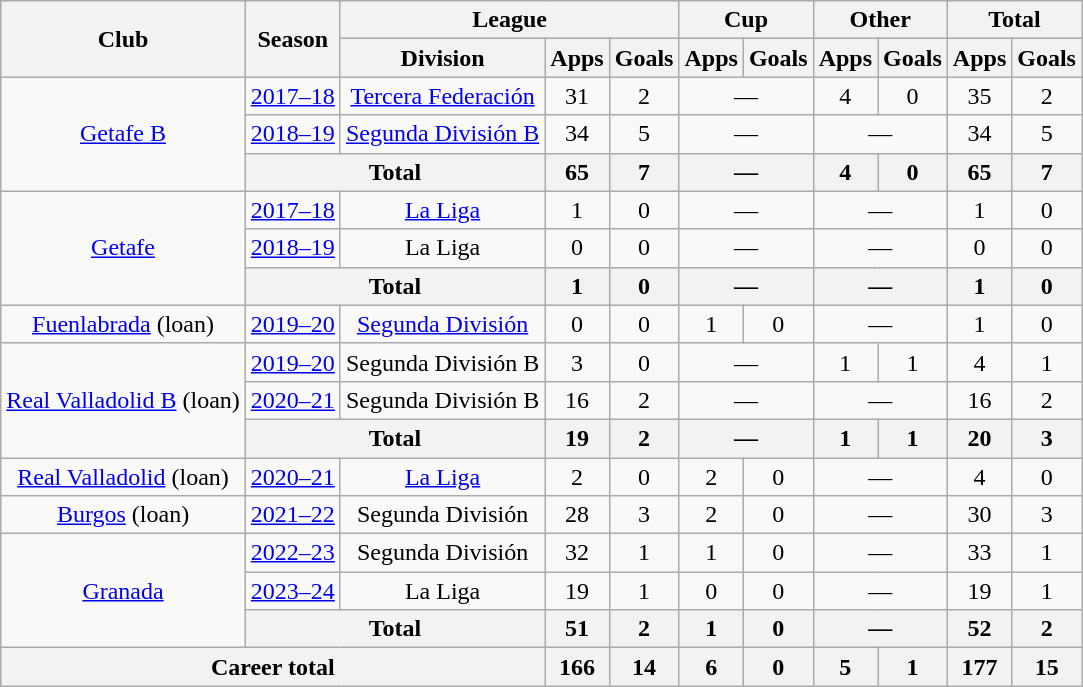<table class="wikitable" Style="text-align: center">
<tr>
<th rowspan="2">Club</th>
<th rowspan="2">Season</th>
<th colspan="3">League</th>
<th colspan="2">Cup</th>
<th colspan="2">Other</th>
<th colspan="2">Total</th>
</tr>
<tr>
<th>Division</th>
<th>Apps</th>
<th>Goals</th>
<th>Apps</th>
<th>Goals</th>
<th>Apps</th>
<th>Goals</th>
<th>Apps</th>
<th>Goals</th>
</tr>
<tr>
<td rowspan="3"><a href='#'>Getafe B</a></td>
<td><a href='#'>2017–18</a></td>
<td><a href='#'>Tercera Federación</a></td>
<td>31</td>
<td>2</td>
<td colspan="2">—</td>
<td>4</td>
<td>0</td>
<td>35</td>
<td>2</td>
</tr>
<tr>
<td><a href='#'>2018–19</a></td>
<td><a href='#'>Segunda División B</a></td>
<td>34</td>
<td>5</td>
<td colspan="2">—</td>
<td colspan="2">—</td>
<td>34</td>
<td>5</td>
</tr>
<tr>
<th colspan="2">Total</th>
<th>65</th>
<th>7</th>
<th colspan="2">—</th>
<th>4</th>
<th>0</th>
<th>65</th>
<th>7</th>
</tr>
<tr>
<td rowspan="3"><a href='#'>Getafe</a></td>
<td><a href='#'>2017–18</a></td>
<td><a href='#'>La Liga</a></td>
<td>1</td>
<td>0</td>
<td colspan="2">—</td>
<td colspan="2">—</td>
<td>1</td>
<td>0</td>
</tr>
<tr>
<td><a href='#'>2018–19</a></td>
<td>La Liga</td>
<td>0</td>
<td>0</td>
<td colspan="2">—</td>
<td colspan="2">—</td>
<td>0</td>
<td>0</td>
</tr>
<tr>
<th colspan="2">Total</th>
<th>1</th>
<th>0</th>
<th colspan="2">—</th>
<th colspan="2">—</th>
<th>1</th>
<th>0</th>
</tr>
<tr>
<td><a href='#'>Fuenlabrada</a> (loan)</td>
<td><a href='#'>2019–20</a></td>
<td><a href='#'>Segunda División</a></td>
<td>0</td>
<td>0</td>
<td>1</td>
<td>0</td>
<td colspan="2">—</td>
<td>1</td>
<td>0</td>
</tr>
<tr>
<td rowspan="3"><a href='#'>Real Valladolid B</a> (loan)</td>
<td><a href='#'>2019–20</a></td>
<td>Segunda División B</td>
<td>3</td>
<td>0</td>
<td colspan="2">—</td>
<td>1</td>
<td>1</td>
<td>4</td>
<td>1</td>
</tr>
<tr>
<td><a href='#'>2020–21</a></td>
<td>Segunda División B</td>
<td>16</td>
<td>2</td>
<td colspan="2">—</td>
<td colspan="2">—</td>
<td>16</td>
<td>2</td>
</tr>
<tr>
<th colspan="2">Total</th>
<th>19</th>
<th>2</th>
<th colspan="2">—</th>
<th>1</th>
<th>1</th>
<th>20</th>
<th>3</th>
</tr>
<tr>
<td><a href='#'>Real Valladolid</a> (loan)</td>
<td><a href='#'>2020–21</a></td>
<td><a href='#'>La Liga</a></td>
<td>2</td>
<td>0</td>
<td>2</td>
<td>0</td>
<td colspan="2">—</td>
<td>4</td>
<td>0</td>
</tr>
<tr>
<td><a href='#'>Burgos</a> (loan)</td>
<td><a href='#'>2021–22</a></td>
<td>Segunda División</td>
<td>28</td>
<td>3</td>
<td>2</td>
<td>0</td>
<td colspan="2">—</td>
<td>30</td>
<td>3</td>
</tr>
<tr>
<td rowspan="3"><a href='#'>Granada</a></td>
<td><a href='#'>2022–23</a></td>
<td>Segunda División</td>
<td>32</td>
<td>1</td>
<td>1</td>
<td>0</td>
<td colspan="2">—</td>
<td>33</td>
<td>1</td>
</tr>
<tr>
<td><a href='#'>2023–24</a></td>
<td>La Liga</td>
<td>19</td>
<td>1</td>
<td>0</td>
<td>0</td>
<td colspan="2">—</td>
<td>19</td>
<td>1</td>
</tr>
<tr>
<th colspan="2">Total</th>
<th>51</th>
<th>2</th>
<th>1</th>
<th>0</th>
<th colspan="2">—</th>
<th>52</th>
<th>2</th>
</tr>
<tr>
<th colspan="3">Career total</th>
<th>166</th>
<th>14</th>
<th>6</th>
<th>0</th>
<th>5</th>
<th>1</th>
<th>177</th>
<th>15</th>
</tr>
</table>
